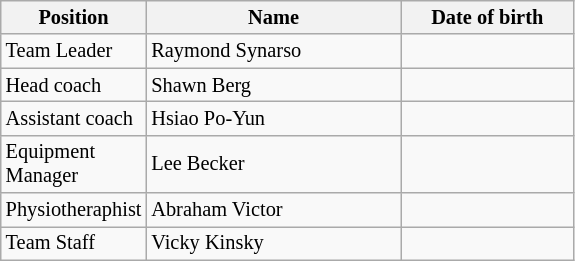<table class="wikitable sortable" style="font-size:85%; text-align:left;">
<tr>
<th style="width:6em">Position</th>
<th style="width:12em">Name</th>
<th style="width:8em">Date of birth</th>
</tr>
<tr>
<td>Team Leader</td>
<td> Raymond Synarso</td>
<td></td>
</tr>
<tr>
<td>Head coach</td>
<td> Shawn Berg</td>
<td></td>
</tr>
<tr>
<td>Assistant coach</td>
<td> Hsiao Po-Yun</td>
<td></td>
</tr>
<tr>
<td>Equipment Manager</td>
<td> Lee Becker</td>
<td></td>
</tr>
<tr>
<td>Physiotheraphist</td>
<td> Abraham Victor</td>
<td></td>
</tr>
<tr>
<td>Team Staff</td>
<td> Vicky Kinsky</td>
<td></td>
</tr>
</table>
